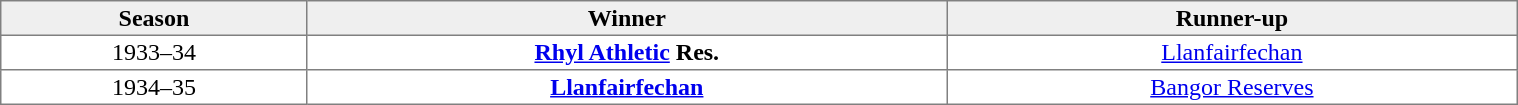<table class="toccolours" border="1" cellpadding="2" style="border-collapse: collapse; text-align: center; width: 80%; margin: 0 auto;">
<tr style="background: #efefef;">
<th>Season</th>
<th>Winner</th>
<th>Runner-up</th>
</tr>
<tr>
<td>1933–34</td>
<td><strong><a href='#'>Rhyl Athletic</a> Res.</strong></td>
<td><a href='#'>Llanfairfechan</a></td>
</tr>
<tr>
<td>1934–35</td>
<td><strong><a href='#'>Llanfairfechan</a></strong></td>
<td><a href='#'>Bangor Reserves</a></td>
</tr>
</table>
